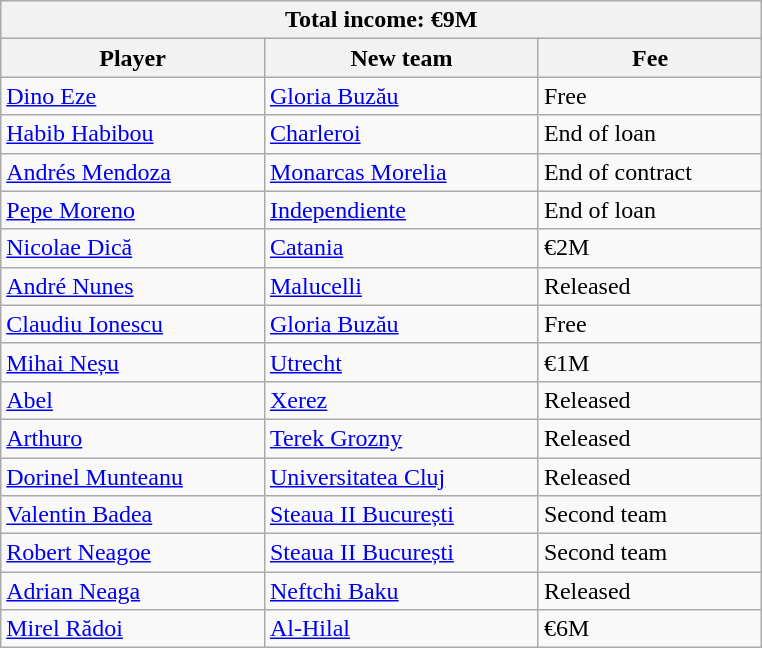<table class="wikitable collapsible">
<tr>
<th colspan="3" width="500">Total income: €9M</th>
</tr>
<tr>
<th>Player</th>
<th>New team</th>
<th>Fee</th>
</tr>
<tr>
<td> <a href='#'>Dino Eze</a></td>
<td> <a href='#'>Gloria Buzău</a></td>
<td>Free</td>
</tr>
<tr>
<td> <a href='#'>Habib Habibou</a></td>
<td> <a href='#'>Charleroi</a></td>
<td>End of loan</td>
</tr>
<tr>
<td> <a href='#'>Andrés Mendoza</a></td>
<td> <a href='#'>Monarcas Morelia</a></td>
<td>End of contract</td>
</tr>
<tr>
<td> <a href='#'>Pepe Moreno</a></td>
<td> <a href='#'>Independiente</a></td>
<td>End of loan</td>
</tr>
<tr>
<td> <a href='#'>Nicolae Dică</a></td>
<td> <a href='#'>Catania</a></td>
<td>€2M</td>
</tr>
<tr>
<td> <a href='#'>André Nunes</a></td>
<td> <a href='#'>Malucelli</a></td>
<td>Released</td>
</tr>
<tr>
<td> <a href='#'>Claudiu Ionescu</a></td>
<td> <a href='#'>Gloria Buzău</a></td>
<td>Free</td>
</tr>
<tr>
<td> <a href='#'>Mihai Neșu</a></td>
<td> <a href='#'>Utrecht</a></td>
<td>€1M</td>
</tr>
<tr>
<td> <a href='#'>Abel</a></td>
<td> <a href='#'>Xerez</a></td>
<td>Released</td>
</tr>
<tr>
<td> <a href='#'>Arthuro</a></td>
<td> <a href='#'>Terek Grozny</a></td>
<td>Released</td>
</tr>
<tr>
<td> <a href='#'>Dorinel Munteanu</a></td>
<td> <a href='#'>Universitatea Cluj</a></td>
<td>Released</td>
</tr>
<tr>
<td> <a href='#'>Valentin Badea</a></td>
<td> <a href='#'>Steaua II București</a></td>
<td>Second team</td>
</tr>
<tr>
<td> <a href='#'>Robert Neagoe</a></td>
<td> <a href='#'>Steaua II București</a></td>
<td>Second team</td>
</tr>
<tr>
<td> <a href='#'>Adrian Neaga</a></td>
<td> <a href='#'>Neftchi Baku</a></td>
<td>Released</td>
</tr>
<tr>
<td> <a href='#'>Mirel Rădoi</a></td>
<td> <a href='#'>Al-Hilal</a></td>
<td>€6M</td>
</tr>
</table>
